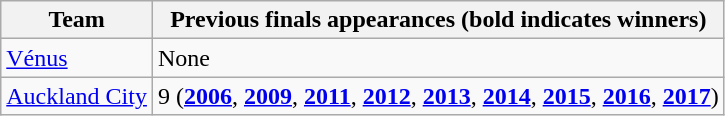<table class="wikitable">
<tr>
<th>Team</th>
<th>Previous finals appearances (bold indicates winners)</th>
</tr>
<tr>
<td> <a href='#'>Vénus</a></td>
<td>None</td>
</tr>
<tr>
<td> <a href='#'>Auckland City</a></td>
<td>9 (<strong><a href='#'>2006</a></strong>, <strong><a href='#'>2009</a></strong>, <strong><a href='#'>2011</a></strong>, <strong><a href='#'>2012</a></strong>, <strong><a href='#'>2013</a></strong>, <strong><a href='#'>2014</a></strong>, <strong><a href='#'>2015</a></strong>, <strong><a href='#'>2016</a></strong>, <strong><a href='#'>2017</a></strong>)</td>
</tr>
</table>
